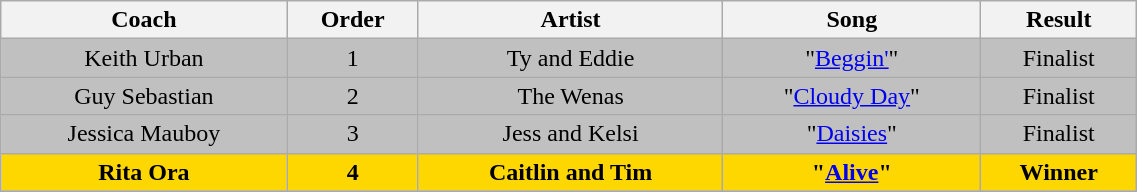<table class="wikitable" style="text-align:center; width:60%">
<tr>
<th>Coach</th>
<th>Order</th>
<th>Artist</th>
<th>Song</th>
<th>Result</th>
</tr>
<tr>
<td style="background:silver;">Keith Urban</td>
<td style="background:silver;">1</td>
<td style="background:silver;">Ty and Eddie</td>
<td style="background:silver;">"<a href='#'>Beggin'</a>"</td>
<td style="background:silver;">Finalist</td>
</tr>
<tr>
<td style="background:silver;">Guy Sebastian</td>
<td style="background:silver;">2</td>
<td style="background:silver;">The Wenas</td>
<td style="background:silver;">"<a href='#'>Cloudy Day</a>"</td>
<td style="background:silver;">Finalist</td>
</tr>
<tr>
<td style="background:silver;">Jessica Mauboy</td>
<td style="background:silver;">3</td>
<td style="background:silver;">Jess and Kelsi</td>
<td style="background:silver;">"<a href='#'>Daisies</a>"</td>
<td style="background:silver;">Finalist</td>
</tr>
<tr>
<th style="background:gold;">Rita Ora</th>
<th style="background:gold;">4</th>
<th style="background:gold;">Caitlin and Tim</th>
<th style="background:gold;">"<a href='#'>Alive</a>"</th>
<th style="background:gold;">Winner</th>
</tr>
<tr>
</tr>
</table>
